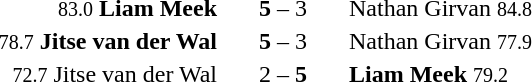<table style="text-align:center">
<tr>
<th width=233></th>
<th width=80></th>
<th width=233></th>
</tr>
<tr>
<td align=right><small>83.0</small> <strong>Liam Meek</strong> </td>
<td><strong>5</strong> – 3</td>
<td align=left> Nathan Girvan <small>84.8</small></td>
</tr>
<tr>
<td align=right><small>78.7</small> <strong>Jitse van der Wal</strong>  </td>
<td><strong>5</strong> – 3</td>
<td align=left> Nathan Girvan <small>77.9</small></td>
</tr>
<tr>
<td align=right><small>72.7</small> Jitse van der Wal  </td>
<td>2 – <strong>5</strong></td>
<td align=left> <strong>Liam Meek</strong> <small>79.2</small></td>
</tr>
</table>
